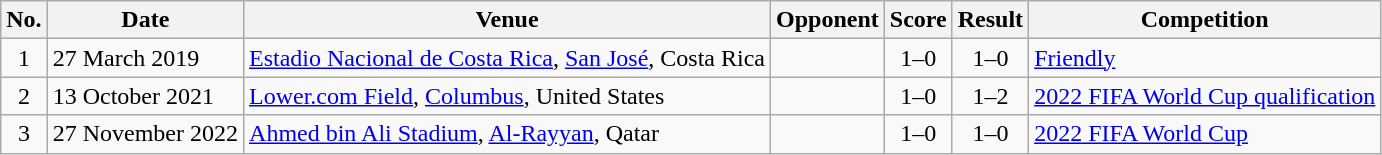<table class="wikitable">
<tr>
<th scope="col">No.</th>
<th scope="col">Date</th>
<th scope="col">Venue</th>
<th scope="col">Opponent</th>
<th scope="col">Score</th>
<th scope="col">Result</th>
<th scope="col">Competition</th>
</tr>
<tr>
<td align="center">1</td>
<td>27 March 2019</td>
<td><a href='#'>Estadio Nacional de Costa Rica</a>, <a href='#'>San José</a>, Costa Rica</td>
<td></td>
<td align="center">1–0</td>
<td align="center">1–0</td>
<td><a href='#'>Friendly</a></td>
</tr>
<tr>
<td align="center">2</td>
<td>13 October 2021</td>
<td><a href='#'>Lower.com Field</a>, <a href='#'>Columbus</a>, United States</td>
<td></td>
<td align="center">1–0</td>
<td align="center">1–2</td>
<td><a href='#'>2022 FIFA World Cup qualification</a></td>
</tr>
<tr>
<td align="center">3</td>
<td>27 November 2022</td>
<td><a href='#'>Ahmed bin Ali Stadium</a>, <a href='#'>Al-Rayyan</a>, Qatar</td>
<td></td>
<td align="center">1–0</td>
<td align="center">1–0</td>
<td><a href='#'>2022 FIFA World Cup</a></td>
</tr>
</table>
